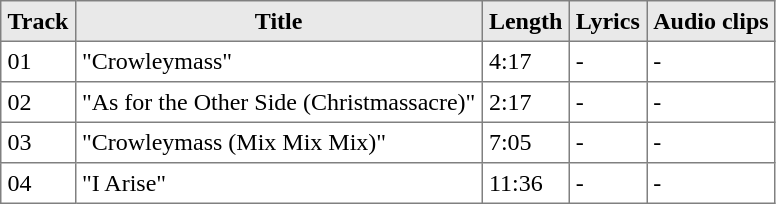<table class="toccolours" border="1" cellpadding="4" style="border-collapse:collapse">
<tr style="background-color:#e9e9e9" |>
<th>Track</th>
<th>Title</th>
<th>Length</th>
<th>Lyrics</th>
<th>Audio clips</th>
</tr>
<tr>
<td>01</td>
<td>"Crowleymass"</td>
<td>4:17</td>
<td>-</td>
<td>-</td>
</tr>
<tr>
<td>02</td>
<td>"As for the Other Side (Christmassacre)"</td>
<td>2:17</td>
<td>-</td>
<td>-</td>
</tr>
<tr>
<td>03</td>
<td>"Crowleymass (Mix Mix Mix)"</td>
<td>7:05</td>
<td>-</td>
<td>-</td>
</tr>
<tr>
<td>04</td>
<td>"I Arise"</td>
<td>11:36</td>
<td>-</td>
<td>-</td>
</tr>
</table>
